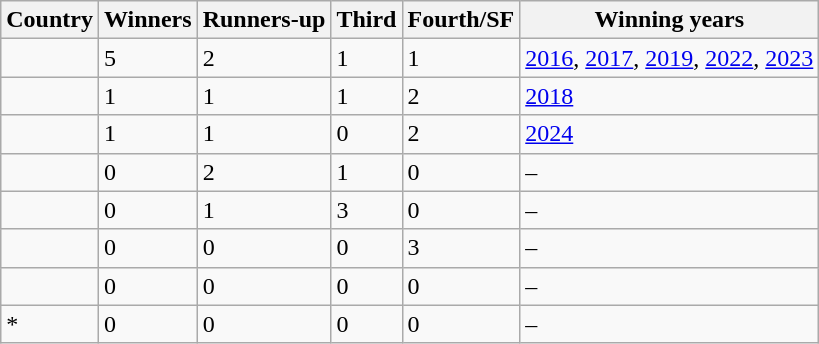<table class="wikitable">
<tr>
<th>Country</th>
<th>Winners</th>
<th>Runners-up</th>
<th>Third</th>
<th>Fourth/SF</th>
<th>Winning years</th>
</tr>
<tr>
<td></td>
<td>5</td>
<td>2</td>
<td>1</td>
<td>1</td>
<td><a href='#'>2016</a>, <a href='#'>2017</a>, <a href='#'>2019</a>, <a href='#'>2022</a>, <a href='#'>2023</a></td>
</tr>
<tr>
<td></td>
<td>1</td>
<td>1</td>
<td>1</td>
<td>2</td>
<td><a href='#'>2018</a></td>
</tr>
<tr>
<td></td>
<td>1</td>
<td>1</td>
<td>0</td>
<td>2</td>
<td><a href='#'>2024</a></td>
</tr>
<tr>
<td></td>
<td>0</td>
<td>2</td>
<td>1</td>
<td>0</td>
<td>–</td>
</tr>
<tr>
<td></td>
<td>0</td>
<td>1</td>
<td>3</td>
<td>0</td>
<td>–</td>
</tr>
<tr>
<td></td>
<td>0</td>
<td>0</td>
<td>0</td>
<td>3</td>
<td>–</td>
</tr>
<tr>
<td></td>
<td>0</td>
<td>0</td>
<td>0</td>
<td>0</td>
<td>–</td>
</tr>
<tr>
<td><em></em>*</td>
<td>0</td>
<td>0</td>
<td>0</td>
<td>0</td>
<td>–</td>
</tr>
</table>
